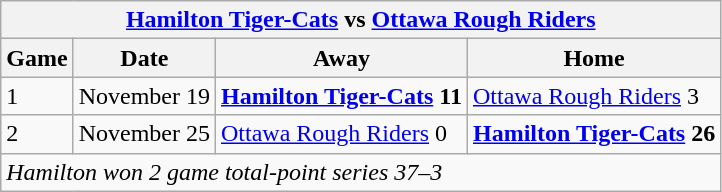<table class="wikitable">
<tr>
<th colspan="4"><a href='#'>Hamilton Tiger-Cats</a> vs <a href='#'>Ottawa Rough Riders</a></th>
</tr>
<tr>
<th>Game</th>
<th>Date</th>
<th>Away</th>
<th>Home</th>
</tr>
<tr>
<td>1</td>
<td>November 19</td>
<td><strong><a href='#'>Hamilton Tiger-Cats</a> 11</strong></td>
<td><a href='#'>Ottawa Rough Riders</a> 3</td>
</tr>
<tr>
<td>2</td>
<td>November 25</td>
<td><a href='#'>Ottawa Rough Riders</a> 0</td>
<td><strong><a href='#'>Hamilton Tiger-Cats</a> 26</strong></td>
</tr>
<tr>
<td colspan="4"><em>Hamilton won 2 game total-point series 37–3</em></td>
</tr>
</table>
